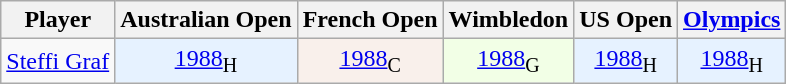<table class="wikitable nowrap" style="text-align:center">
<tr>
<th>Player</th>
<th>Australian Open</th>
<th>French Open</th>
<th>Wimbledon</th>
<th>US Open</th>
<th><a href='#'>Olympics</a></th>
</tr>
<tr>
<td style="text-align: left;"> <a href='#'>Steffi Graf</a></td>
<td style="background: #e6f2ff;"><a href='#'>1988</a><sub>H</sub></td>
<td style="background: #f9f0eb;"><a href='#'>1988</a><sub>C</sub></td>
<td style="background: #f2ffe6;"><a href='#'>1988</a><sub>G</sub></td>
<td style="background: #e6f2ff;"><a href='#'>1988</a><sub>H</sub></td>
<td style="background: #e6f2ff;"><a href='#'>1988</a><sub>H</sub></td>
</tr>
</table>
